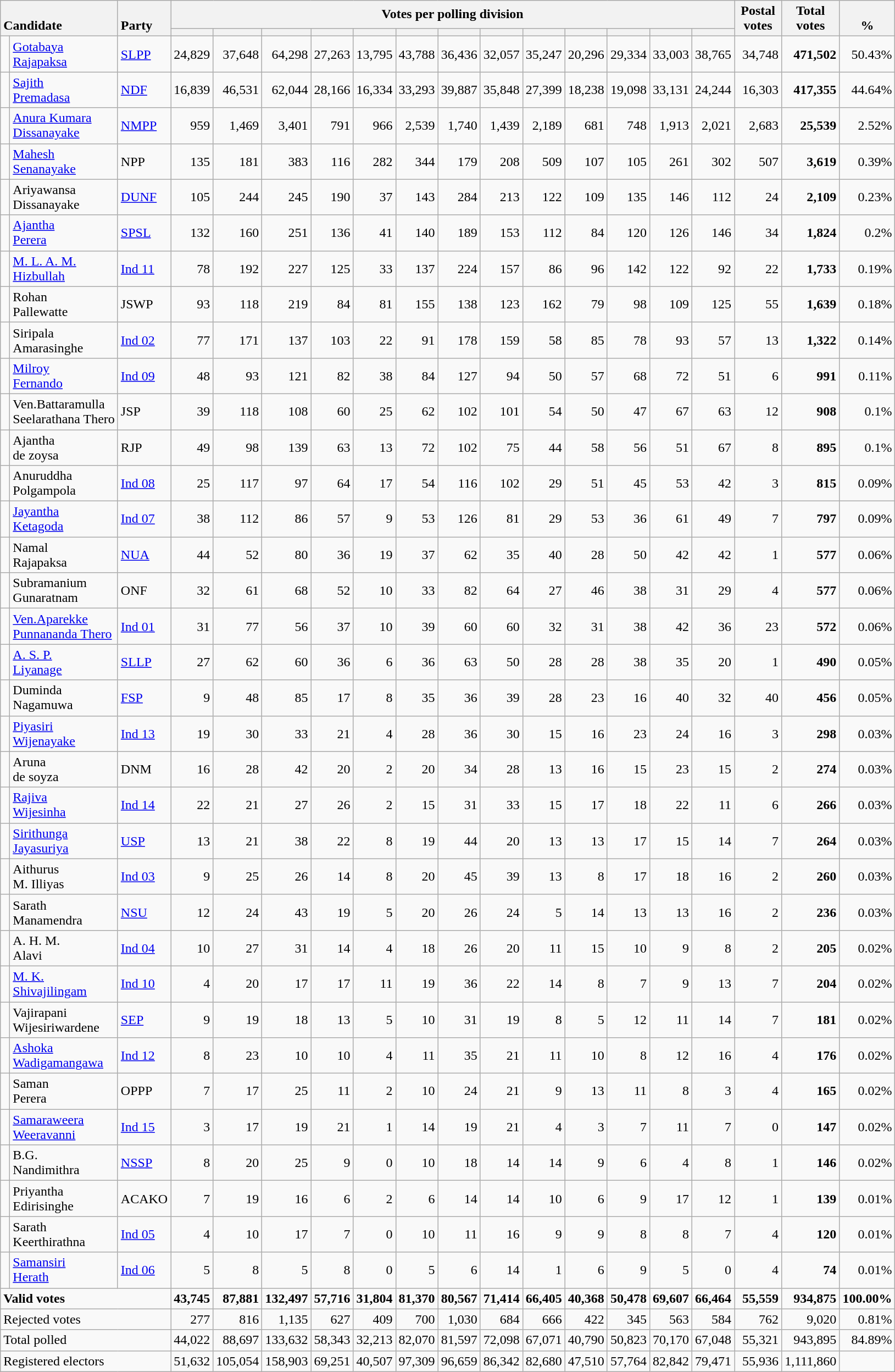<table class="wikitable" style="text-align:right;">
<tr>
<th style="text-align:left; vertical-align:bottom;" rowspan="2" colspan="2">Candidate</th>
<th rowspan="2" style="vertical-align:bottom; text-align:left; width:40px;">Party</th>
<th colspan=13>Votes per polling division</th>
<th rowspan="2" style="vertical-align:bottom; text-align:center; width:50px;">Postal<br>votes</th>
<th rowspan="2" style="vertical-align:bottom; text-align:center; width:50px;">Total votes</th>
<th rowspan="2" style="vertical-align:bottom; text-align:center; width:50px;">%</th>
</tr>
<tr>
<th></th>
<th></th>
<th></th>
<th></th>
<th></th>
<th></th>
<th></th>
<th></th>
<th></th>
<th></th>
<th></th>
<th></th>
<th></th>
</tr>
<tr>
<td bgcolor=> </td>
<td align=left><a href='#'>Gotabaya<br>Rajapaksa</a></td>
<td align=left><a href='#'>SLPP</a></td>
<td>24,829</td>
<td>37,648</td>
<td>64,298</td>
<td>27,263</td>
<td>13,795</td>
<td>43,788</td>
<td>36,436</td>
<td>32,057</td>
<td>35,247</td>
<td>20,296</td>
<td>29,334</td>
<td>33,003</td>
<td>38,765</td>
<td>34,748</td>
<td><strong>471,502</strong></td>
<td>50.43%</td>
</tr>
<tr>
<td bgcolor=> </td>
<td align=left><a href='#'>Sajith<br>Premadasa</a></td>
<td align=left><a href='#'>NDF</a></td>
<td>16,839</td>
<td>46,531</td>
<td>62,044</td>
<td>28,166</td>
<td>16,334</td>
<td>33,293</td>
<td>39,887</td>
<td>35,848</td>
<td>27,399</td>
<td>18,238</td>
<td>19,098</td>
<td>33,131</td>
<td>24,244</td>
<td>16,303</td>
<td><strong>417,355</strong></td>
<td>44.64%</td>
</tr>
<tr>
<td bgcolor=> </td>
<td align=left><a href='#'>Anura Kumara<br>Dissanayake</a></td>
<td align=left><a href='#'>NMPP</a></td>
<td>959</td>
<td>1,469</td>
<td>3,401</td>
<td>791</td>
<td>966</td>
<td>2,539</td>
<td>1,740</td>
<td>1,439</td>
<td>2,189</td>
<td>681</td>
<td>748</td>
<td>1,913</td>
<td>2,021</td>
<td>2,683</td>
<td><strong>25,539</strong></td>
<td>2.52%</td>
</tr>
<tr>
<td bgcolor=> </td>
<td align=left><a href='#'>Mahesh<br>Senanayake</a></td>
<td align=left>NPP</td>
<td>135</td>
<td>181</td>
<td>383</td>
<td>116</td>
<td>282</td>
<td>344</td>
<td>179</td>
<td>208</td>
<td>509</td>
<td>107</td>
<td>105</td>
<td>261</td>
<td>302</td>
<td>507</td>
<td><strong>3,619</strong></td>
<td>0.39%</td>
</tr>
<tr>
<td bgcolor=> </td>
<td align=left>Ariyawansa<br>Dissanayake</td>
<td align=left><a href='#'>DUNF</a></td>
<td>105</td>
<td>244</td>
<td>245</td>
<td>190</td>
<td>37</td>
<td>143</td>
<td>284</td>
<td>213</td>
<td>122</td>
<td>109</td>
<td>135</td>
<td>146</td>
<td>112</td>
<td>24</td>
<td><strong>2,109</strong></td>
<td>0.23%</td>
</tr>
<tr>
<td bgcolor=> </td>
<td align=left><a href='#'>Ajantha<br>Perera</a></td>
<td align=left><a href='#'>SPSL</a></td>
<td>132</td>
<td>160</td>
<td>251</td>
<td>136</td>
<td>41</td>
<td>140</td>
<td>189</td>
<td>153</td>
<td>112</td>
<td>84</td>
<td>120</td>
<td>126</td>
<td>146</td>
<td>34</td>
<td><strong>1,824</strong></td>
<td>0.2%</td>
</tr>
<tr>
<td bgcolor=> </td>
<td align=left><a href='#'>M. L. A. M.<br>Hizbullah</a></td>
<td align=left><a href='#'>Ind 11</a></td>
<td>78</td>
<td>192</td>
<td>227</td>
<td>125</td>
<td>33</td>
<td>137</td>
<td>224</td>
<td>157</td>
<td>86</td>
<td>96</td>
<td>142</td>
<td>122</td>
<td>92</td>
<td>22</td>
<td><strong>1,733</strong></td>
<td>0.19%</td>
</tr>
<tr>
<td bgcolor=> </td>
<td align=left>Rohan<br>Pallewatte</td>
<td align=left>JSWP</td>
<td>93</td>
<td>118</td>
<td>219</td>
<td>84</td>
<td>81</td>
<td>155</td>
<td>138</td>
<td>123</td>
<td>162</td>
<td>79</td>
<td>98</td>
<td>109</td>
<td>125</td>
<td>55</td>
<td><strong>1,639</strong></td>
<td>0.18%</td>
</tr>
<tr>
<td bgcolor=> </td>
<td align=left>Siripala<br>Amarasinghe</td>
<td align=left><a href='#'>Ind 02</a></td>
<td>77</td>
<td>171</td>
<td>137</td>
<td>103</td>
<td>22</td>
<td>91</td>
<td>178</td>
<td>159</td>
<td>58</td>
<td>85</td>
<td>78</td>
<td>93</td>
<td>57</td>
<td>13</td>
<td><strong>1,322</strong></td>
<td>0.14%</td>
</tr>
<tr>
<td bgcolor=> </td>
<td align=left><a href='#'>Milroy<br>Fernando</a></td>
<td align=left><a href='#'>Ind 09</a></td>
<td>48</td>
<td>93</td>
<td>121</td>
<td>82</td>
<td>38</td>
<td>84</td>
<td>127</td>
<td>94</td>
<td>50</td>
<td>57</td>
<td>68</td>
<td>72</td>
<td>51</td>
<td>6</td>
<td><strong>991</strong></td>
<td>0.11%</td>
</tr>
<tr>
<td bgcolor=> </td>
<td align=left>Ven.Battaramulla<br>Seelarathana Thero</td>
<td align=left>JSP</td>
<td>39</td>
<td>118</td>
<td>108</td>
<td>60</td>
<td>25</td>
<td>62</td>
<td>102</td>
<td>101</td>
<td>54</td>
<td>50</td>
<td>47</td>
<td>67</td>
<td>63</td>
<td>12</td>
<td><strong>908</strong></td>
<td>0.1%</td>
</tr>
<tr>
<td bgcolor=> </td>
<td align=left>Ajantha<br>de zoysa</td>
<td align=left>RJP</td>
<td>49</td>
<td>98</td>
<td>139</td>
<td>63</td>
<td>13</td>
<td>72</td>
<td>102</td>
<td>75</td>
<td>44</td>
<td>58</td>
<td>56</td>
<td>51</td>
<td>67</td>
<td>8</td>
<td><strong>895</strong></td>
<td>0.1%</td>
</tr>
<tr>
<td bgcolor=> </td>
<td align=left>Anuruddha<br>Polgampola</td>
<td align=left><a href='#'>Ind 08</a></td>
<td>25</td>
<td>117</td>
<td>97</td>
<td>64</td>
<td>17</td>
<td>54</td>
<td>116</td>
<td>102</td>
<td>29</td>
<td>51</td>
<td>45</td>
<td>53</td>
<td>42</td>
<td>3</td>
<td><strong>815</strong></td>
<td>0.09%</td>
</tr>
<tr>
<td bgcolor=> </td>
<td align=left><a href='#'>Jayantha<br>Ketagoda</a></td>
<td align=left><a href='#'>Ind 07</a></td>
<td>38</td>
<td>112</td>
<td>86</td>
<td>57</td>
<td>9</td>
<td>53</td>
<td>126</td>
<td>81</td>
<td>29</td>
<td>53</td>
<td>36</td>
<td>61</td>
<td>49</td>
<td>7</td>
<td><strong>797</strong></td>
<td>0.09%</td>
</tr>
<tr>
<td bgcolor=> </td>
<td align=left>Namal<br>Rajapaksa</td>
<td align=left><a href='#'>NUA</a></td>
<td>44</td>
<td>52</td>
<td>80</td>
<td>36</td>
<td>19</td>
<td>37</td>
<td>62</td>
<td>35</td>
<td>40</td>
<td>28</td>
<td>50</td>
<td>42</td>
<td>42</td>
<td>1</td>
<td><strong>577</strong></td>
<td>0.06%</td>
</tr>
<tr>
<td bgcolor=> </td>
<td align=left>Subramanium<br>Gunaratnam</td>
<td align=left>ONF</td>
<td>32</td>
<td>61</td>
<td>68</td>
<td>52</td>
<td>10</td>
<td>33</td>
<td>82</td>
<td>64</td>
<td>27</td>
<td>46</td>
<td>38</td>
<td>31</td>
<td>29</td>
<td>4</td>
<td><strong>577</strong></td>
<td>0.06%</td>
</tr>
<tr>
<td bgcolor=> </td>
<td align=left><a href='#'>Ven.Aparekke<br>Punnananda Thero</a></td>
<td align=left><a href='#'>Ind 01</a></td>
<td>31</td>
<td>77</td>
<td>56</td>
<td>37</td>
<td>10</td>
<td>39</td>
<td>60</td>
<td>60</td>
<td>32</td>
<td>31</td>
<td>38</td>
<td>42</td>
<td>36</td>
<td>23</td>
<td><strong>572</strong></td>
<td>0.06%</td>
</tr>
<tr>
<td bgcolor=> </td>
<td align=left><a href='#'>A. S. P.<br>Liyanage</a></td>
<td align=left><a href='#'>SLLP</a></td>
<td>27</td>
<td>62</td>
<td>60</td>
<td>36</td>
<td>6</td>
<td>36</td>
<td>63</td>
<td>50</td>
<td>28</td>
<td>28</td>
<td>38</td>
<td>35</td>
<td>20</td>
<td>1</td>
<td><strong>490</strong></td>
<td>0.05%</td>
</tr>
<tr>
<td bgcolor=> </td>
<td align=left>Duminda<br>Nagamuwa</td>
<td align=left><a href='#'>FSP</a></td>
<td>9</td>
<td>48</td>
<td>85</td>
<td>17</td>
<td>8</td>
<td>35</td>
<td>36</td>
<td>39</td>
<td>28</td>
<td>23</td>
<td>16</td>
<td>40</td>
<td>32</td>
<td>40</td>
<td><strong>456</strong></td>
<td>0.05%</td>
</tr>
<tr>
<td bgcolor=> </td>
<td align=left><a href='#'>Piyasiri<br>Wijenayake</a></td>
<td align=left><a href='#'>Ind 13</a></td>
<td>19</td>
<td>30</td>
<td>33</td>
<td>21</td>
<td>4</td>
<td>28</td>
<td>36</td>
<td>30</td>
<td>15</td>
<td>16</td>
<td>23</td>
<td>24</td>
<td>16</td>
<td>3</td>
<td><strong>298</strong></td>
<td>0.03%</td>
</tr>
<tr>
<td bgcolor=> </td>
<td align=left>Aruna<br>de soyza</td>
<td align=left>DNM</td>
<td>16</td>
<td>28</td>
<td>42</td>
<td>20</td>
<td>2</td>
<td>20</td>
<td>34</td>
<td>28</td>
<td>13</td>
<td>16</td>
<td>15</td>
<td>23</td>
<td>15</td>
<td>2</td>
<td><strong>274</strong></td>
<td>0.03%</td>
</tr>
<tr>
<td bgcolor=> </td>
<td align=left><a href='#'>Rajiva<br>Wijesinha</a></td>
<td align=left><a href='#'>Ind 14</a></td>
<td>22</td>
<td>21</td>
<td>27</td>
<td>26</td>
<td>2</td>
<td>15</td>
<td>31</td>
<td>33</td>
<td>15</td>
<td>17</td>
<td>18</td>
<td>22</td>
<td>11</td>
<td>6</td>
<td><strong>266</strong></td>
<td>0.03%</td>
</tr>
<tr>
<td bgcolor=> </td>
<td align=left><a href='#'>Sirithunga<br>Jayasuriya</a></td>
<td align=left><a href='#'>USP</a></td>
<td>13</td>
<td>21</td>
<td>38</td>
<td>22</td>
<td>8</td>
<td>19</td>
<td>44</td>
<td>20</td>
<td>13</td>
<td>13</td>
<td>17</td>
<td>15</td>
<td>14</td>
<td>7</td>
<td><strong>264</strong></td>
<td>0.03%</td>
</tr>
<tr>
<td bgcolor=> </td>
<td align=left>Aithurus<br>M. Illiyas</td>
<td align=left><a href='#'>Ind 03</a></td>
<td>9</td>
<td>25</td>
<td>26</td>
<td>14</td>
<td>8</td>
<td>20</td>
<td>45</td>
<td>39</td>
<td>13</td>
<td>8</td>
<td>17</td>
<td>18</td>
<td>16</td>
<td>2</td>
<td><strong>260</strong></td>
<td>0.03%</td>
</tr>
<tr>
<td bgcolor=> </td>
<td align=left>Sarath<br>Manamendra</td>
<td align=left><a href='#'>NSU</a></td>
<td>12</td>
<td>24</td>
<td>43</td>
<td>19</td>
<td>5</td>
<td>20</td>
<td>26</td>
<td>24</td>
<td>5</td>
<td>14</td>
<td>13</td>
<td>13</td>
<td>16</td>
<td>2</td>
<td><strong>236</strong></td>
<td>0.03%</td>
</tr>
<tr>
<td bgcolor=> </td>
<td align=left>A. H. M.<br>Alavi</td>
<td align=left><a href='#'>Ind 04</a></td>
<td>10</td>
<td>27</td>
<td>31</td>
<td>14</td>
<td>4</td>
<td>18</td>
<td>26</td>
<td>20</td>
<td>11</td>
<td>15</td>
<td>10</td>
<td>9</td>
<td>8</td>
<td>2</td>
<td><strong>205</strong></td>
<td>0.02%</td>
</tr>
<tr>
<td bgcolor=> </td>
<td align=left><a href='#'>M. K.<br>Shivajilingam</a></td>
<td align=left><a href='#'>Ind 10</a></td>
<td>4</td>
<td>20</td>
<td>17</td>
<td>17</td>
<td>11</td>
<td>19</td>
<td>36</td>
<td>22</td>
<td>14</td>
<td>8</td>
<td>7</td>
<td>9</td>
<td>13</td>
<td>7</td>
<td><strong>204</strong></td>
<td>0.02%</td>
</tr>
<tr>
<td bgcolor=> </td>
<td align=left>Vajirapani<br>Wijesiriwardene</td>
<td align=left><a href='#'>SEP</a></td>
<td>9</td>
<td>19</td>
<td>18</td>
<td>13</td>
<td>5</td>
<td>10</td>
<td>31</td>
<td>19</td>
<td>8</td>
<td>5</td>
<td>12</td>
<td>11</td>
<td>14</td>
<td>7</td>
<td><strong>181</strong></td>
<td>0.02%</td>
</tr>
<tr>
<td bgcolor=> </td>
<td align=left><a href='#'>Ashoka<br>Wadigamangawa</a></td>
<td align=left><a href='#'>Ind 12</a></td>
<td>8</td>
<td>23</td>
<td>10</td>
<td>10</td>
<td>4</td>
<td>11</td>
<td>35</td>
<td>21</td>
<td>11</td>
<td>10</td>
<td>8</td>
<td>12</td>
<td>16</td>
<td>4</td>
<td><strong>176</strong></td>
<td>0.02%</td>
</tr>
<tr>
<td bgcolor=> </td>
<td align=left>Saman<br>Perera</td>
<td align=left>OPPP</td>
<td>7</td>
<td>17</td>
<td>25</td>
<td>11</td>
<td>2</td>
<td>10</td>
<td>24</td>
<td>21</td>
<td>9</td>
<td>13</td>
<td>11</td>
<td>8</td>
<td>3</td>
<td>4</td>
<td><strong>165</strong></td>
<td>0.02%</td>
</tr>
<tr>
<td bgcolor=> </td>
<td align=left><a href='#'>Samaraweera<br>Weeravanni</a></td>
<td align=left><a href='#'>Ind 15</a></td>
<td>3</td>
<td>17</td>
<td>19</td>
<td>21</td>
<td>1</td>
<td>14</td>
<td>19</td>
<td>21</td>
<td>4</td>
<td>3</td>
<td>7</td>
<td>11</td>
<td>7</td>
<td>0</td>
<td><strong>147</strong></td>
<td>0.02%</td>
</tr>
<tr>
<td bgcolor=> </td>
<td align=left>B.G.<br>Nandimithra</td>
<td align=left><a href='#'>NSSP</a></td>
<td>8</td>
<td>20</td>
<td>25</td>
<td>9</td>
<td>0</td>
<td>10</td>
<td>18</td>
<td>14</td>
<td>14</td>
<td>9</td>
<td>6</td>
<td>4</td>
<td>8</td>
<td>1</td>
<td><strong>146</strong></td>
<td>0.02%</td>
</tr>
<tr>
<td bgcolor=> </td>
<td align=left>Priyantha<br>Edirisinghe</td>
<td align=left>ACAKO</td>
<td>7</td>
<td>19</td>
<td>16</td>
<td>6</td>
<td>2</td>
<td>6</td>
<td>14</td>
<td>14</td>
<td>10</td>
<td>6</td>
<td>9</td>
<td>17</td>
<td>12</td>
<td>1</td>
<td><strong>139</strong></td>
<td>0.01%</td>
</tr>
<tr>
<td bgcolor=> </td>
<td align=left>Sarath<br>Keerthirathna</td>
<td align=left><a href='#'>Ind 05</a></td>
<td>4</td>
<td>10</td>
<td>17</td>
<td>7</td>
<td>0</td>
<td>10</td>
<td>11</td>
<td>16</td>
<td>9</td>
<td>9</td>
<td>8</td>
<td>8</td>
<td>7</td>
<td>4</td>
<td><strong>120</strong></td>
<td>0.01%</td>
</tr>
<tr>
<td bgcolor=> </td>
<td align=left><a href='#'>Samansiri<br>Herath</a></td>
<td align=left><a href='#'>Ind 06</a></td>
<td>5</td>
<td>8</td>
<td>5</td>
<td>8</td>
<td>0</td>
<td>5</td>
<td>6</td>
<td>14</td>
<td>1</td>
<td>6</td>
<td>9</td>
<td>5</td>
<td>0</td>
<td>4</td>
<td><strong>74</strong></td>
<td>0.01%</td>
</tr>
<tr style="font-weight:bold">
<td style="text-align:left;" colspan="3">Valid votes</td>
<td>43,745</td>
<td>87,881</td>
<td>132,497</td>
<td>57,716</td>
<td>31,804</td>
<td>81,370</td>
<td>80,567</td>
<td>71,414</td>
<td>66,405</td>
<td>40,368</td>
<td>50,478</td>
<td>69,607</td>
<td>66,464</td>
<td>55,559</td>
<td>934,875</td>
<td>100.00%</td>
</tr>
<tr>
<td style="text-align:left;" colspan="3">Rejected votes</td>
<td>277</td>
<td>816</td>
<td>1,135</td>
<td>627</td>
<td>409</td>
<td>700</td>
<td>1,030</td>
<td>684</td>
<td>666</td>
<td>422</td>
<td>345</td>
<td>563</td>
<td>584</td>
<td>762</td>
<td>9,020</td>
<td>0.81%</td>
</tr>
<tr>
<td style="text-align:left;" colspan="3">Total polled</td>
<td>44,022</td>
<td>88,697</td>
<td>133,632</td>
<td>58,343</td>
<td>32,213</td>
<td>82,070</td>
<td>81,597</td>
<td>72,098</td>
<td>67,071</td>
<td>40,790</td>
<td>50,823</td>
<td>70,170</td>
<td>67,048</td>
<td>55,321</td>
<td>943,895</td>
<td>84.89%</td>
</tr>
<tr>
<td style="text-align:left;" colspan="3">Registered electors</td>
<td>51,632</td>
<td>105,054</td>
<td>158,903</td>
<td>69,251</td>
<td>40,507</td>
<td>97,309</td>
<td>96,659</td>
<td>86,342</td>
<td>82,680</td>
<td>47,510</td>
<td>57,764</td>
<td>82,842</td>
<td>79,471</td>
<td>55,936</td>
<td>1,111,860</td>
<td></td>
</tr>
</table>
